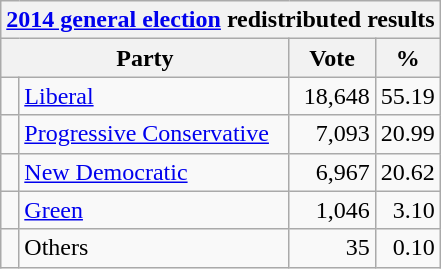<table class="wikitable">
<tr>
<th colspan="4"><a href='#'>2014 general election</a> redistributed results</th>
</tr>
<tr>
<th bgcolor="#DDDDFF" width="130px" colspan="2">Party</th>
<th bgcolor="#DDDDFF" width="50px">Vote</th>
<th bgcolor="#DDDDFF" width="30px">%</th>
</tr>
<tr>
<td> </td>
<td><a href='#'>Liberal</a></td>
<td align=right>18,648</td>
<td align=right>55.19</td>
</tr>
<tr>
<td> </td>
<td><a href='#'>Progressive Conservative</a></td>
<td align=right>7,093</td>
<td align=right>20.99</td>
</tr>
<tr>
<td> </td>
<td><a href='#'>New Democratic</a></td>
<td align=right>6,967</td>
<td align=right>20.62</td>
</tr>
<tr>
<td> </td>
<td><a href='#'>Green</a></td>
<td align=right>1,046</td>
<td align=right>3.10</td>
</tr>
<tr>
<td> </td>
<td>Others</td>
<td align=right>35</td>
<td align=right>0.10</td>
</tr>
</table>
